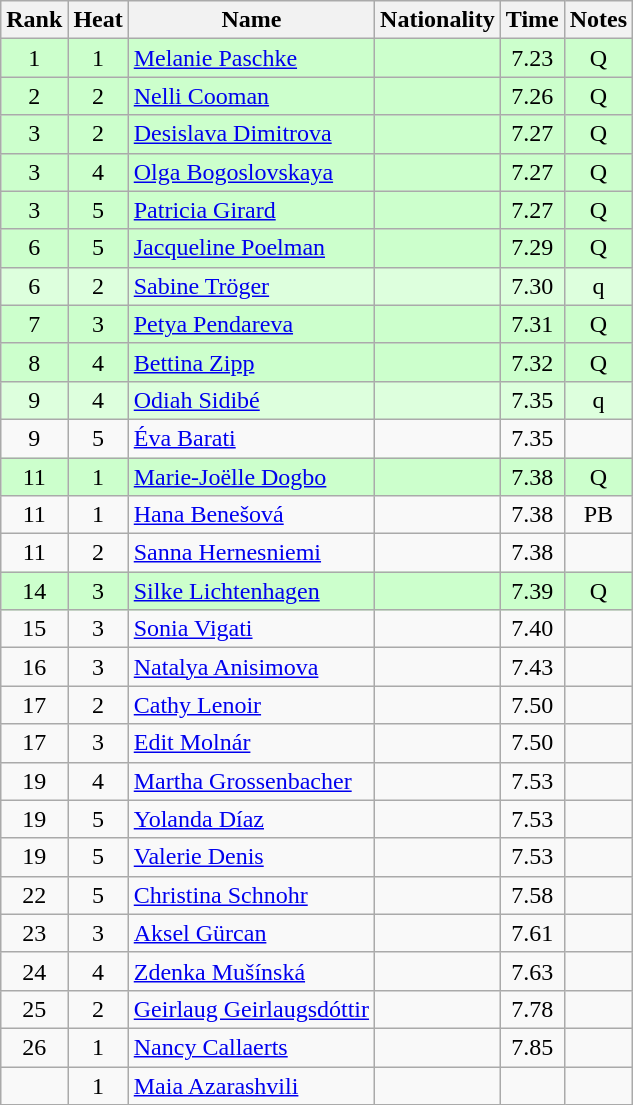<table class="wikitable sortable" style="text-align:center">
<tr>
<th>Rank</th>
<th>Heat</th>
<th>Name</th>
<th>Nationality</th>
<th>Time</th>
<th>Notes</th>
</tr>
<tr bgcolor=ccffcc>
<td>1</td>
<td>1</td>
<td align="left"><a href='#'>Melanie Paschke</a></td>
<td align=left></td>
<td>7.23</td>
<td>Q</td>
</tr>
<tr bgcolor=ccffcc>
<td>2</td>
<td>2</td>
<td align="left"><a href='#'>Nelli Cooman</a></td>
<td align=left></td>
<td>7.26</td>
<td>Q</td>
</tr>
<tr bgcolor=ccffcc>
<td>3</td>
<td>2</td>
<td align="left"><a href='#'>Desislava Dimitrova</a></td>
<td align=left></td>
<td>7.27</td>
<td>Q</td>
</tr>
<tr bgcolor=ccffcc>
<td>3</td>
<td>4</td>
<td align="left"><a href='#'>Olga Bogoslovskaya</a></td>
<td align=left></td>
<td>7.27</td>
<td>Q</td>
</tr>
<tr bgcolor=ccffcc>
<td>3</td>
<td>5</td>
<td align="left"><a href='#'>Patricia Girard</a></td>
<td align=left></td>
<td>7.27</td>
<td>Q</td>
</tr>
<tr bgcolor=ccffcc>
<td>6</td>
<td>5</td>
<td align="left"><a href='#'>Jacqueline Poelman</a></td>
<td align=left></td>
<td>7.29</td>
<td>Q</td>
</tr>
<tr bgcolor=ddffdd>
<td>6</td>
<td>2</td>
<td align="left"><a href='#'>Sabine Tröger</a></td>
<td align=left></td>
<td>7.30</td>
<td>q</td>
</tr>
<tr bgcolor=ccffcc>
<td>7</td>
<td>3</td>
<td align="left"><a href='#'>Petya Pendareva</a></td>
<td align=left></td>
<td>7.31</td>
<td>Q</td>
</tr>
<tr bgcolor=ccffcc>
<td>8</td>
<td>4</td>
<td align="left"><a href='#'>Bettina Zipp</a></td>
<td align=left></td>
<td>7.32</td>
<td>Q</td>
</tr>
<tr bgcolor=ddffdd>
<td>9</td>
<td>4</td>
<td align="left"><a href='#'>Odiah Sidibé</a></td>
<td align=left></td>
<td>7.35</td>
<td>q</td>
</tr>
<tr>
<td>9</td>
<td>5</td>
<td align="left"><a href='#'>Éva Barati</a></td>
<td align=left></td>
<td>7.35</td>
<td></td>
</tr>
<tr bgcolor=ccffcc>
<td>11</td>
<td>1</td>
<td align="left"><a href='#'>Marie-Joëlle Dogbo</a></td>
<td align=left></td>
<td>7.38</td>
<td>Q</td>
</tr>
<tr>
<td>11</td>
<td>1</td>
<td align="left"><a href='#'>Hana Benešová</a></td>
<td align=left></td>
<td>7.38</td>
<td>PB</td>
</tr>
<tr>
<td>11</td>
<td>2</td>
<td align="left"><a href='#'>Sanna Hernesniemi</a></td>
<td align=left></td>
<td>7.38</td>
<td></td>
</tr>
<tr bgcolor=ccffcc>
<td>14</td>
<td>3</td>
<td align="left"><a href='#'>Silke Lichtenhagen</a></td>
<td align=left></td>
<td>7.39</td>
<td>Q</td>
</tr>
<tr>
<td>15</td>
<td>3</td>
<td align="left"><a href='#'>Sonia Vigati</a></td>
<td align=left></td>
<td>7.40</td>
<td></td>
</tr>
<tr>
<td>16</td>
<td>3</td>
<td align="left"><a href='#'>Natalya Anisimova</a></td>
<td align=left></td>
<td>7.43</td>
<td></td>
</tr>
<tr>
<td>17</td>
<td>2</td>
<td align="left"><a href='#'>Cathy Lenoir</a></td>
<td align=left></td>
<td>7.50</td>
<td></td>
</tr>
<tr>
<td>17</td>
<td>3</td>
<td align="left"><a href='#'>Edit Molnár</a></td>
<td align=left></td>
<td>7.50</td>
<td></td>
</tr>
<tr>
<td>19</td>
<td>4</td>
<td align="left"><a href='#'>Martha Grossenbacher</a></td>
<td align=left></td>
<td>7.53</td>
<td></td>
</tr>
<tr>
<td>19</td>
<td>5</td>
<td align="left"><a href='#'>Yolanda Díaz</a></td>
<td align=left></td>
<td>7.53</td>
<td></td>
</tr>
<tr>
<td>19</td>
<td>5</td>
<td align="left"><a href='#'>Valerie Denis</a></td>
<td align=left></td>
<td>7.53</td>
<td></td>
</tr>
<tr>
<td>22</td>
<td>5</td>
<td align="left"><a href='#'>Christina Schnohr</a></td>
<td align=left></td>
<td>7.58</td>
<td></td>
</tr>
<tr>
<td>23</td>
<td>3</td>
<td align="left"><a href='#'>Aksel Gürcan</a></td>
<td align=left></td>
<td>7.61</td>
<td></td>
</tr>
<tr>
<td>24</td>
<td>4</td>
<td align="left"><a href='#'>Zdenka Mušínská</a></td>
<td align=left></td>
<td>7.63</td>
<td></td>
</tr>
<tr>
<td>25</td>
<td>2</td>
<td align="left"><a href='#'>Geirlaug Geirlaugsdóttir</a></td>
<td align=left></td>
<td>7.78</td>
<td></td>
</tr>
<tr>
<td>26</td>
<td>1</td>
<td align="left"><a href='#'>Nancy Callaerts</a></td>
<td align=left></td>
<td>7.85</td>
<td></td>
</tr>
<tr>
<td></td>
<td>1</td>
<td align="left"><a href='#'>Maia Azarashvili</a></td>
<td align=left></td>
<td></td>
<td></td>
</tr>
</table>
